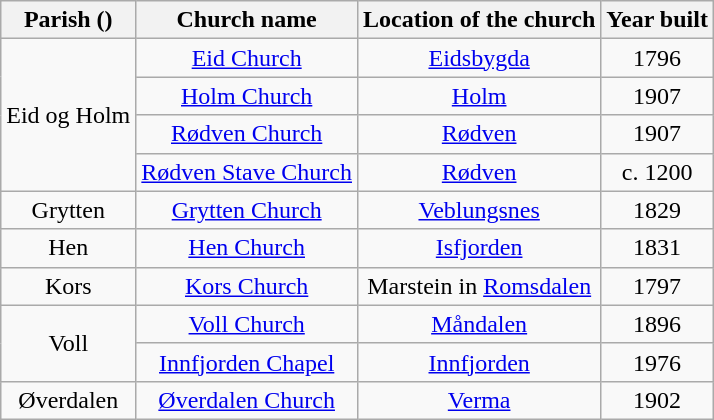<table class="wikitable" style="text-align:center">
<tr>
<th>Parish ()</th>
<th>Church name</th>
<th>Location of the church</th>
<th>Year built</th>
</tr>
<tr>
<td rowspan="4">Eid og Holm</td>
<td><a href='#'>Eid Church</a></td>
<td><a href='#'>Eidsbygda</a></td>
<td>1796</td>
</tr>
<tr>
<td><a href='#'>Holm Church</a></td>
<td><a href='#'>Holm</a></td>
<td>1907</td>
</tr>
<tr>
<td><a href='#'>Rødven Church</a></td>
<td><a href='#'>Rødven</a></td>
<td>1907</td>
</tr>
<tr>
<td><a href='#'>Rødven Stave Church</a></td>
<td><a href='#'>Rødven</a></td>
<td>c. 1200</td>
</tr>
<tr>
<td>Grytten</td>
<td><a href='#'>Grytten Church</a></td>
<td><a href='#'>Veblungsnes</a></td>
<td>1829</td>
</tr>
<tr>
<td>Hen</td>
<td><a href='#'>Hen Church</a></td>
<td><a href='#'>Isfjorden</a></td>
<td>1831</td>
</tr>
<tr>
<td>Kors</td>
<td><a href='#'>Kors Church</a></td>
<td>Marstein in <a href='#'>Romsdalen</a></td>
<td>1797</td>
</tr>
<tr>
<td rowspan="2">Voll</td>
<td><a href='#'>Voll Church</a></td>
<td><a href='#'>Måndalen</a></td>
<td>1896</td>
</tr>
<tr>
<td><a href='#'>Innfjorden Chapel</a></td>
<td><a href='#'>Innfjorden</a></td>
<td>1976</td>
</tr>
<tr>
<td>Øverdalen</td>
<td><a href='#'>Øverdalen Church</a></td>
<td><a href='#'>Verma</a></td>
<td>1902</td>
</tr>
</table>
